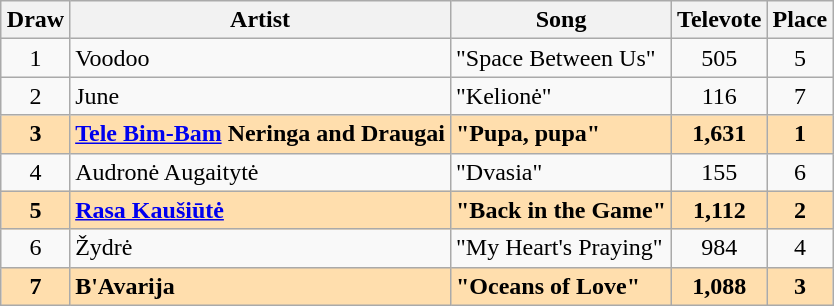<table class="sortable wikitable" style="margin: 1em auto 1em auto; text-align:center">
<tr>
<th>Draw</th>
<th>Artist</th>
<th>Song</th>
<th>Televote</th>
<th>Place</th>
</tr>
<tr>
<td>1</td>
<td align="left">Voodoo</td>
<td align="left">"Space Between Us"</td>
<td>505</td>
<td>5</td>
</tr>
<tr>
<td>2</td>
<td align="left">June</td>
<td align="left">"Kelionė"</td>
<td>116</td>
<td>7</td>
</tr>
<tr style="font-weight:bold; background:navajowhite;">
<td>3</td>
<td align="left"><a href='#'>Tele Bim-Bam</a> Neringa and Draugai</td>
<td align="left">"Pupa, pupa"</td>
<td>1,631</td>
<td>1</td>
</tr>
<tr>
<td>4</td>
<td align="left">Audronė Augaitytė</td>
<td align="left">"Dvasia"</td>
<td>155</td>
<td>6</td>
</tr>
<tr style="font-weight:bold; background:navajowhite;">
<td>5</td>
<td align="left"><a href='#'>Rasa Kaušiūtė</a></td>
<td align="left">"Back in the Game"</td>
<td>1,112</td>
<td>2</td>
</tr>
<tr>
<td>6</td>
<td align="left">Žydrė</td>
<td align="left">"My Heart's Praying"</td>
<td>984</td>
<td>4</td>
</tr>
<tr style="font-weight:bold; background:navajowhite;">
<td>7</td>
<td align="left">B'Avarija</td>
<td align="left">"Oceans of Love"</td>
<td>1,088</td>
<td>3</td>
</tr>
</table>
